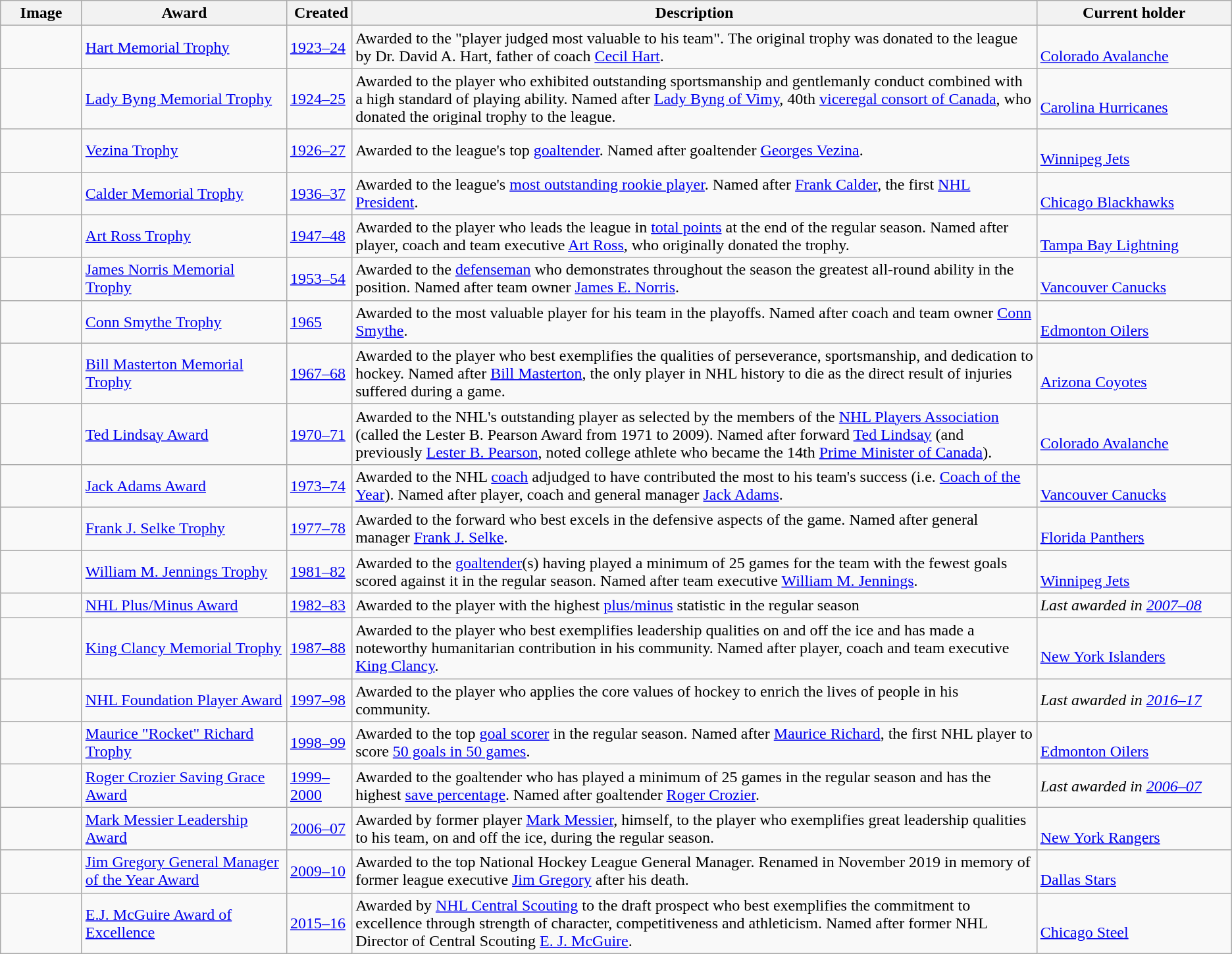<table class="wikitable sortable">
<tr>
<th style="width:75px;" class="unsortable">Image</th>
<th style="width:200px;">Award</th>
<th width=1> Created</th>
<th class="unsortable">Description</th>
<th style="width:190px;">Current holder</th>
</tr>
<tr>
<td></td>
<td><a href='#'>Hart Memorial Trophy</a></td>
<td><a href='#'>1923–24</a></td>
<td>Awarded to the "player judged most valuable to his team". The original trophy was donated to the league by Dr. David A. Hart, father of coach <a href='#'>Cecil Hart</a>.</td>
<td><br><a href='#'>Colorado Avalanche</a></td>
</tr>
<tr>
<td></td>
<td><a href='#'>Lady Byng Memorial Trophy</a></td>
<td><a href='#'>1924–25</a></td>
<td>Awarded to the player who exhibited outstanding sportsmanship and gentlemanly conduct combined with a high standard of playing ability. Named after <a href='#'>Lady Byng of Vimy</a>, 40th <a href='#'>viceregal consort of Canada</a>, who donated the original trophy to the league.</td>
<td><br><a href='#'>Carolina Hurricanes</a></td>
</tr>
<tr>
<td></td>
<td><a href='#'>Vezina Trophy</a></td>
<td><a href='#'>1926–27</a></td>
<td>Awarded to the league's top <a href='#'>goaltender</a>. Named after goaltender <a href='#'>Georges Vezina</a>.</td>
<td><br><a href='#'>Winnipeg Jets</a></td>
</tr>
<tr>
<td></td>
<td><a href='#'>Calder Memorial Trophy</a></td>
<td><a href='#'>1936–37</a></td>
<td>Awarded to the league's <a href='#'>most outstanding rookie player</a>. Named after <a href='#'>Frank Calder</a>, the first <a href='#'>NHL President</a>.</td>
<td><br><a href='#'>Chicago Blackhawks</a></td>
</tr>
<tr>
<td></td>
<td><a href='#'>Art Ross Trophy</a></td>
<td><a href='#'>1947–48</a></td>
<td>Awarded to the player who leads the league in <a href='#'>total points</a> at the end of the regular season. Named after player, coach and team executive <a href='#'>Art Ross</a>, who originally donated the trophy.</td>
<td><br><a href='#'>Tampa Bay Lightning</a></td>
</tr>
<tr>
<td></td>
<td><a href='#'>James Norris Memorial Trophy</a></td>
<td><a href='#'>1953–54</a></td>
<td>Awarded to the <a href='#'>defenseman</a> who demonstrates throughout the season the greatest all-round ability in the position. Named after team owner <a href='#'>James E. Norris</a>.</td>
<td><br><a href='#'>Vancouver Canucks</a></td>
</tr>
<tr>
<td></td>
<td><a href='#'>Conn Smythe Trophy</a></td>
<td><a href='#'>1965</a></td>
<td>Awarded to the most valuable player for his team in the playoffs. Named after coach and team owner <a href='#'>Conn Smythe</a>.</td>
<td><br><a href='#'>Edmonton Oilers</a></td>
</tr>
<tr>
<td></td>
<td><a href='#'>Bill Masterton Memorial Trophy</a></td>
<td><a href='#'>1967–68</a></td>
<td>Awarded to the player who best exemplifies the qualities of perseverance, sportsmanship, and dedication to hockey. Named after <a href='#'>Bill Masterton</a>, the only player in NHL history to die as the direct result of injuries suffered during a game.</td>
<td><br><a href='#'>Arizona Coyotes</a></td>
</tr>
<tr>
<td></td>
<td><a href='#'>Ted Lindsay Award</a></td>
<td><a href='#'>1970–71</a></td>
<td>Awarded to the NHL's outstanding player as selected by the members of the <a href='#'>NHL Players Association</a> (called the Lester B. Pearson Award from 1971 to 2009). Named after forward <a href='#'>Ted Lindsay</a> (and previously <a href='#'>Lester B. Pearson</a>, noted college athlete who became the 14th <a href='#'>Prime Minister of Canada</a>).</td>
<td><br><a href='#'>Colorado Avalanche</a></td>
</tr>
<tr>
<td></td>
<td><a href='#'>Jack Adams Award</a></td>
<td><a href='#'>1973–74</a></td>
<td>Awarded to the NHL <a href='#'>coach</a> adjudged to have contributed the most to his team's success (i.e. <a href='#'>Coach of the Year</a>). Named after player, coach and general manager <a href='#'>Jack Adams</a>.</td>
<td><br><a href='#'>Vancouver Canucks</a></td>
</tr>
<tr>
<td></td>
<td><a href='#'>Frank J. Selke Trophy</a></td>
<td><a href='#'>1977–78</a></td>
<td>Awarded to the forward who best excels in the defensive aspects of the game. Named after general manager <a href='#'>Frank J. Selke</a>.</td>
<td><br><a href='#'>Florida Panthers</a></td>
</tr>
<tr>
<td></td>
<td><a href='#'>William M. Jennings Trophy</a></td>
<td><a href='#'>1981–82</a></td>
<td>Awarded to the <a href='#'>goaltender</a>(s) having played a minimum of 25 games for the team with the fewest goals scored against it in the regular season. Named after team executive <a href='#'>William M. Jennings</a>.</td>
<td><br><a href='#'>Winnipeg Jets</a></td>
</tr>
<tr>
<td></td>
<td><a href='#'>NHL Plus/Minus Award</a></td>
<td><a href='#'>1982–83</a></td>
<td>Awarded to the player with the highest <a href='#'>plus/minus</a> statistic in the regular season</td>
<td><em>Last awarded in <a href='#'>2007–08</a></em></td>
</tr>
<tr>
<td></td>
<td><a href='#'>King Clancy Memorial Trophy</a></td>
<td><a href='#'>1987–88</a></td>
<td>Awarded to the player who best exemplifies leadership qualities on and off the ice and has made a noteworthy humanitarian contribution in his community. Named after player, coach and team executive <a href='#'>King Clancy</a>.</td>
<td><br><a href='#'>New York Islanders</a></td>
</tr>
<tr>
<td></td>
<td><a href='#'>NHL Foundation Player Award</a></td>
<td><a href='#'>1997–98</a></td>
<td>Awarded to the player who applies the core values of hockey to enrich the lives of people in his community.</td>
<td><em>Last awarded in <a href='#'>2016–17</a></em></td>
</tr>
<tr>
<td></td>
<td><a href='#'>Maurice "Rocket" Richard Trophy</a></td>
<td><a href='#'>1998–99</a></td>
<td>Awarded to the top <a href='#'>goal scorer</a> in the regular season. Named after <a href='#'>Maurice Richard</a>, the first NHL player to score <a href='#'>50 goals in 50 games</a>.</td>
<td><br><a href='#'>Edmonton Oilers</a></td>
</tr>
<tr>
<td></td>
<td><a href='#'>Roger Crozier Saving Grace Award</a></td>
<td><a href='#'>1999–2000</a></td>
<td>Awarded to the goaltender who has played a minimum of 25 games in the regular season and has the highest <a href='#'>save percentage</a>. Named after goaltender <a href='#'>Roger Crozier</a>.</td>
<td><em>Last awarded in <a href='#'>2006–07</a></em></td>
</tr>
<tr>
<td></td>
<td><a href='#'>Mark Messier Leadership Award</a></td>
<td><a href='#'>2006–07</a></td>
<td>Awarded by former player <a href='#'>Mark Messier</a>, himself, to the player who exemplifies great leadership qualities to his team, on and off the ice, during the regular season.</td>
<td><br><a href='#'>New York Rangers</a></td>
</tr>
<tr>
<td></td>
<td><a href='#'>Jim Gregory General Manager of the Year Award</a></td>
<td><a href='#'>2009–10</a></td>
<td>Awarded to the top National Hockey League General Manager. Renamed in November 2019 in memory of former league executive <a href='#'>Jim Gregory</a> after his death.</td>
<td><br><a href='#'>Dallas Stars</a></td>
</tr>
<tr>
<td></td>
<td><a href='#'>E.J. McGuire Award of Excellence</a></td>
<td><a href='#'>2015–16</a></td>
<td>Awarded by <a href='#'>NHL Central Scouting</a> to the draft prospect who best exemplifies the commitment to excellence through strength of character, competitiveness and athleticism. Named after former NHL Director of Central Scouting <a href='#'>E. J. McGuire</a>.</td>
<td><br><a href='#'>Chicago Steel</a></td>
</tr>
</table>
